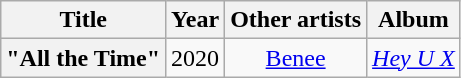<table class="wikitable sortable plainrowheaders" style="text-align: center;">
<tr>
<th scope="col">Title</th>
<th scope="col">Year</th>
<th scope="col">Other artists</th>
<th scope="col">Album</th>
</tr>
<tr>
<th scope="row">"All the Time"</th>
<td>2020</td>
<td><a href='#'>Benee</a></td>
<td><em><a href='#'>Hey U X</a></em></td>
</tr>
</table>
